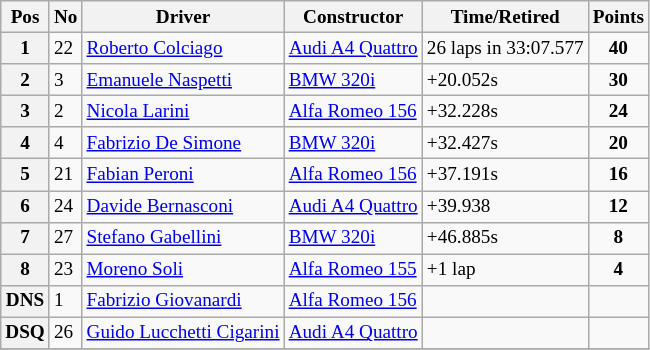<table class="wikitable" style="font-size: 80%;">
<tr>
<th>Pos</th>
<th>No</th>
<th>Driver</th>
<th>Constructor</th>
<th>Time/Retired</th>
<th>Points</th>
</tr>
<tr>
<th>1</th>
<td>22</td>
<td> <a href='#'>Roberto Colciago</a></td>
<td><a href='#'>Audi A4 Quattro</a></td>
<td>26 laps in 33:07.577</td>
<td align=center><strong>40</strong></td>
</tr>
<tr>
<th>2</th>
<td>3</td>
<td> <a href='#'>Emanuele Naspetti</a></td>
<td><a href='#'>BMW 320i</a></td>
<td>+20.052s</td>
<td align=center><strong>30</strong></td>
</tr>
<tr>
<th>3</th>
<td>2</td>
<td> <a href='#'>Nicola Larini</a></td>
<td><a href='#'>Alfa Romeo 156</a></td>
<td>+32.228s</td>
<td align=center><strong>24</strong></td>
</tr>
<tr>
<th>4</th>
<td>4</td>
<td> <a href='#'>Fabrizio De Simone</a></td>
<td><a href='#'>BMW 320i</a></td>
<td>+32.427s</td>
<td align=center><strong>20</strong></td>
</tr>
<tr>
<th>5</th>
<td>21</td>
<td> <a href='#'>Fabian Peroni</a></td>
<td><a href='#'>Alfa Romeo 156</a></td>
<td>+37.191s</td>
<td align=center><strong>16</strong></td>
</tr>
<tr>
<th>6</th>
<td>24</td>
<td> <a href='#'>Davide Bernasconi</a></td>
<td><a href='#'>Audi A4 Quattro</a></td>
<td>+39.938</td>
<td align=center><strong>12</strong></td>
</tr>
<tr>
<th>7</th>
<td>27</td>
<td> <a href='#'>Stefano Gabellini</a></td>
<td><a href='#'>BMW 320i</a></td>
<td>+46.885s</td>
<td align=center><strong>8</strong></td>
</tr>
<tr>
<th>8</th>
<td>23</td>
<td> <a href='#'>Moreno Soli</a></td>
<td><a href='#'>Alfa Romeo 155</a></td>
<td>+1 lap</td>
<td align=center><strong>4</strong></td>
</tr>
<tr>
<th>DNS</th>
<td>1</td>
<td> <a href='#'>Fabrizio Giovanardi</a></td>
<td><a href='#'>Alfa Romeo 156</a></td>
<td></td>
<td></td>
</tr>
<tr>
<th>DSQ</th>
<td>26</td>
<td> <a href='#'>Guido Lucchetti Cigarini</a></td>
<td><a href='#'>Audi A4 Quattro</a></td>
<td></td>
<td></td>
</tr>
<tr>
</tr>
</table>
